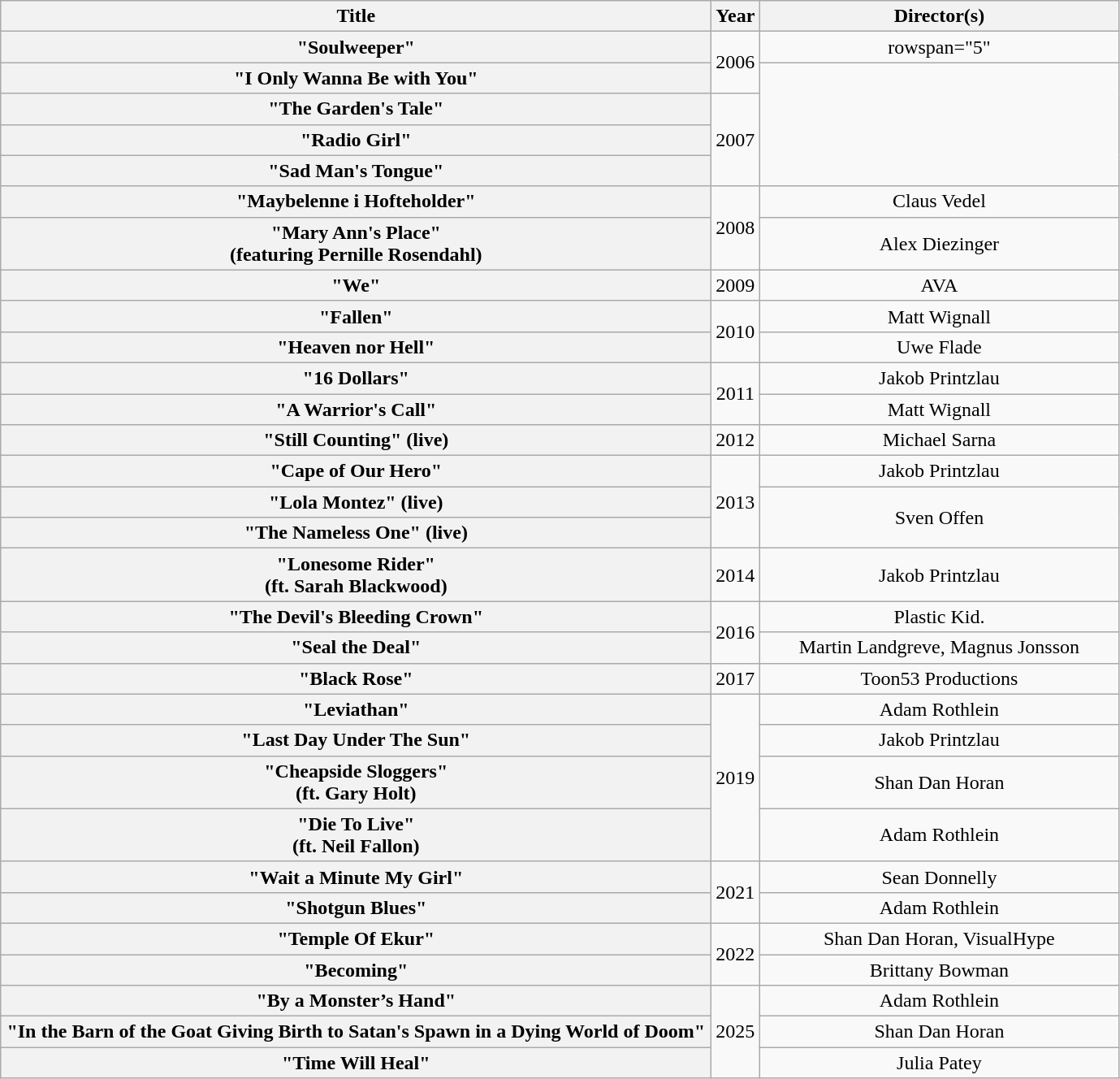<table class="wikitable plainrowheaders" style="text-align:center;">
<tr>
<th scope="col" style="width:36em;">Title</th>
<th scope="col">Year</th>
<th scope="col" style="width:18em;">Director(s)</th>
</tr>
<tr>
<th scope="row">"Soulweeper"</th>
<td rowspan="2">2006</td>
<td>rowspan="5" </td>
</tr>
<tr>
<th scope="row">"I Only Wanna Be with You"</th>
</tr>
<tr>
<th scope="row">"The Garden's Tale"</th>
<td rowspan="3">2007</td>
</tr>
<tr>
<th scope="row">"Radio Girl"</th>
</tr>
<tr>
<th scope="row">"Sad Man's Tongue"</th>
</tr>
<tr>
<th scope="row">"Maybelenne i Hofteholder"</th>
<td rowspan="2">2008</td>
<td>Claus Vedel</td>
</tr>
<tr>
<th scope="row">"Mary Ann's Place"<br><span>(featuring Pernille Rosendahl)</span></th>
<td>Alex Diezinger</td>
</tr>
<tr>
<th scope="row">"We"</th>
<td>2009</td>
<td>AVA</td>
</tr>
<tr>
<th scope="row">"Fallen"</th>
<td rowspan="2">2010</td>
<td>Matt Wignall</td>
</tr>
<tr>
<th scope="row">"Heaven nor Hell"</th>
<td>Uwe Flade</td>
</tr>
<tr>
<th scope="row">"16 Dollars"</th>
<td rowspan="2">2011</td>
<td>Jakob Printzlau</td>
</tr>
<tr>
<th scope="row">"A Warrior's Call"</th>
<td>Matt Wignall</td>
</tr>
<tr>
<th scope="row">"Still Counting" (live)</th>
<td>2012</td>
<td>Michael Sarna</td>
</tr>
<tr>
<th scope="row">"Cape of Our Hero"</th>
<td rowspan="3">2013</td>
<td>Jakob Printzlau</td>
</tr>
<tr>
<th scope="row">"Lola Montez" (live)</th>
<td rowspan="2">Sven Offen</td>
</tr>
<tr>
<th scope="row">"The Nameless One" (live)</th>
</tr>
<tr>
<th scope="row">"Lonesome Rider"<br><span>(ft. Sarah Blackwood)</span></th>
<td>2014</td>
<td>Jakob Printzlau</td>
</tr>
<tr>
<th scope="row">"The Devil's Bleeding Crown"</th>
<td rowspan="2">2016</td>
<td>Plastic Kid.</td>
</tr>
<tr>
<th scope="row">"Seal the Deal"</th>
<td>Martin Landgreve, Magnus Jonsson</td>
</tr>
<tr>
<th scope="row">"Black Rose"</th>
<td>2017</td>
<td>Toon53 Productions</td>
</tr>
<tr>
<th scope="row">"Leviathan"</th>
<td rowspan="4">2019</td>
<td>Adam Rothlein</td>
</tr>
<tr>
<th scope="row">"Last Day Under The Sun"</th>
<td>Jakob Printzlau</td>
</tr>
<tr>
<th scope="row">"Cheapside Sloggers"<br><span>(ft. Gary Holt)</span></th>
<td>Shan Dan Horan</td>
</tr>
<tr>
<th scope="row">"Die To Live"<br><span>(ft. Neil Fallon)</span></th>
<td>Adam Rothlein</td>
</tr>
<tr>
<th scope="row">"Wait a Minute My Girl"</th>
<td rowspan="2">2021</td>
<td>Sean Donnelly</td>
</tr>
<tr>
<th scope="row">"Shotgun Blues"</th>
<td>Adam Rothlein</td>
</tr>
<tr>
<th scope="row">"Temple Of Ekur"</th>
<td rowspan="2">2022</td>
<td>Shan Dan Horan, VisualHype</td>
</tr>
<tr>
<th scope="row">"Becoming"</th>
<td>Brittany Bowman</td>
</tr>
<tr>
<th scope="row">"By a Monster’s Hand"</th>
<td rowspan="3">2025</td>
<td>Adam Rothlein</td>
</tr>
<tr>
<th scope="row">"In the Barn of the Goat Giving Birth to Satan's Spawn in a Dying World of Doom"</th>
<td>Shan Dan Horan</td>
</tr>
<tr>
<th scope="row">"Time Will Heal"</th>
<td>Julia Patey</td>
</tr>
</table>
